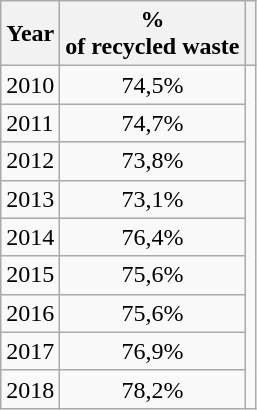<table class="wikitable sortable">
<tr>
<th>Year</th>
<th>% <br>of recycled waste</th>
<th class="unsortable"></th>
</tr>
<tr>
<td>2010</td>
<td style="text-align:center;">74,5%</td>
<td rowspan="15"></td>
</tr>
<tr>
<td>2011</td>
<td style="text-align:center;">74,7%</td>
</tr>
<tr>
<td>2012</td>
<td style="text-align:center;">73,8%</td>
</tr>
<tr>
<td>2013</td>
<td style="text-align:center;">73,1%</td>
</tr>
<tr>
<td>2014</td>
<td style="text-align:center;">76,4%</td>
</tr>
<tr>
<td>2015</td>
<td style="text-align:center;">75,6%</td>
</tr>
<tr>
<td>2016</td>
<td style="text-align:center;">75,6%</td>
</tr>
<tr>
<td>2017</td>
<td style="text-align:center;">76,9%</td>
</tr>
<tr>
<td>2018</td>
<td style="text-align:center;">78,2%</td>
</tr>
</table>
